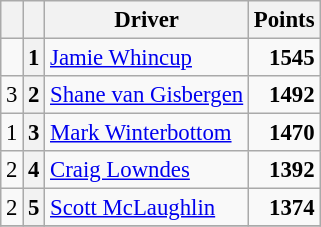<table class="wikitable" style="font-size: 95%;">
<tr>
<th></th>
<th></th>
<th>Driver</th>
<th>Points</th>
</tr>
<tr>
<td align="left"></td>
<th>1</th>
<td> <a href='#'>Jamie Whincup</a></td>
<td align="right"><strong>1545</strong></td>
</tr>
<tr>
<td align="left"> 3</td>
<th>2</th>
<td> <a href='#'>Shane van Gisbergen</a></td>
<td align="right"><strong>1492</strong></td>
</tr>
<tr>
<td align="left"> 1</td>
<th>3</th>
<td> <a href='#'>Mark Winterbottom</a></td>
<td align="right"><strong>1470</strong></td>
</tr>
<tr>
<td align="left"> 2</td>
<th>4</th>
<td> <a href='#'>Craig Lowndes</a></td>
<td align="right"><strong>1392</strong></td>
</tr>
<tr>
<td align="left"> 2</td>
<th>5</th>
<td> <a href='#'>Scott McLaughlin</a></td>
<td align="right"><strong>1374</strong></td>
</tr>
<tr>
</tr>
</table>
